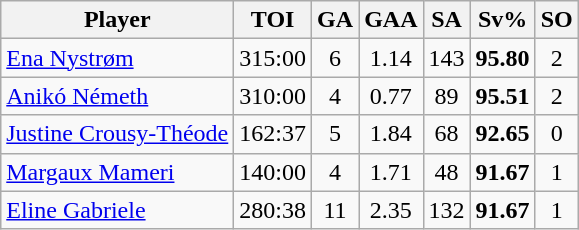<table class="wikitable sortable" style="text-align:center;">
<tr>
<th>Player</th>
<th>TOI</th>
<th>GA</th>
<th>GAA</th>
<th>SA</th>
<th>Sv%</th>
<th>SO</th>
</tr>
<tr>
<td style="text-align:left;"> <a href='#'>Ena Nystrøm</a></td>
<td>315:00</td>
<td>6</td>
<td>1.14</td>
<td>143</td>
<td><strong>95.80</strong></td>
<td>2</td>
</tr>
<tr>
<td style="text-align:left;"> <a href='#'>Anikó Németh</a></td>
<td>310:00</td>
<td>4</td>
<td>0.77</td>
<td>89</td>
<td><strong>95.51</strong></td>
<td>2</td>
</tr>
<tr>
<td style="text-align:left;"> <a href='#'>Justine Crousy-Théode</a></td>
<td>162:37</td>
<td>5</td>
<td>1.84</td>
<td>68</td>
<td><strong>92.65</strong></td>
<td>0</td>
</tr>
<tr>
<td style="text-align:left;"> <a href='#'>Margaux Mameri</a></td>
<td>140:00</td>
<td>4</td>
<td>1.71</td>
<td>48</td>
<td><strong>91.67</strong></td>
<td>1</td>
</tr>
<tr>
<td style="text-align:left;"> <a href='#'>Eline Gabriele</a></td>
<td>280:38</td>
<td>11</td>
<td>2.35</td>
<td>132</td>
<td><strong>91.67</strong></td>
<td>1</td>
</tr>
</table>
